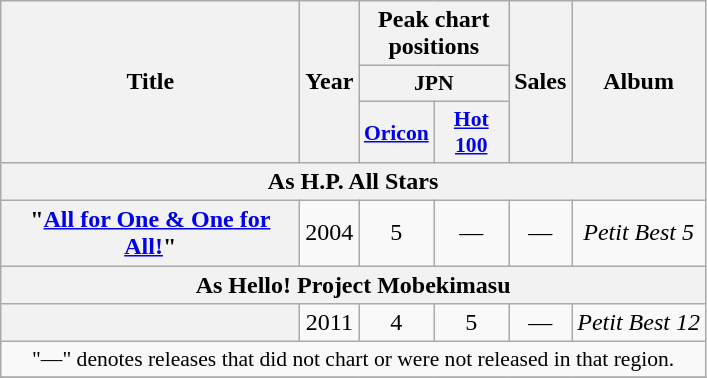<table class="wikitable plainrowheaders" style="text-align:center;">
<tr>
<th scope="col" rowspan="3" style="width:12em;">Title</th>
<th scope="col" rowspan="3">Year</th>
<th scope="col" colspan="2">Peak chart positions</th>
<th scope="col" rowspan="3">Sales</th>
<th scope="col" rowspan="3">Album</th>
</tr>
<tr>
<th scope="col" style="width:3em;font-size:90%;" colspan="2">JPN</th>
</tr>
<tr>
<th scope="col" style="width:3em;font-size:90%;"><a href='#'>Oricon</a></th>
<th scope="col" style="width:3em;font-size:90%;"><a href='#'>Hot 100</a></th>
</tr>
<tr>
<th scope="col" colspan="6">As H.P. All Stars</th>
</tr>
<tr>
<th scope="row">"<a href='#'>All for One & One for All!</a>"</th>
<td>2004</td>
<td>5</td>
<td>—</td>
<td>—</td>
<td><em>Petit Best 5</em></td>
</tr>
<tr>
<th scope="col" colspan="6">As Hello! Project Mobekimasu</th>
</tr>
<tr>
<th scope="row"></th>
<td>2011</td>
<td>4</td>
<td>5</td>
<td>—</td>
<td><em>Petit Best 12</em></td>
</tr>
<tr>
<td colspan="6" style="font-size:90%;">"—" denotes releases that did not chart or were not released in that region.</td>
</tr>
<tr>
</tr>
</table>
